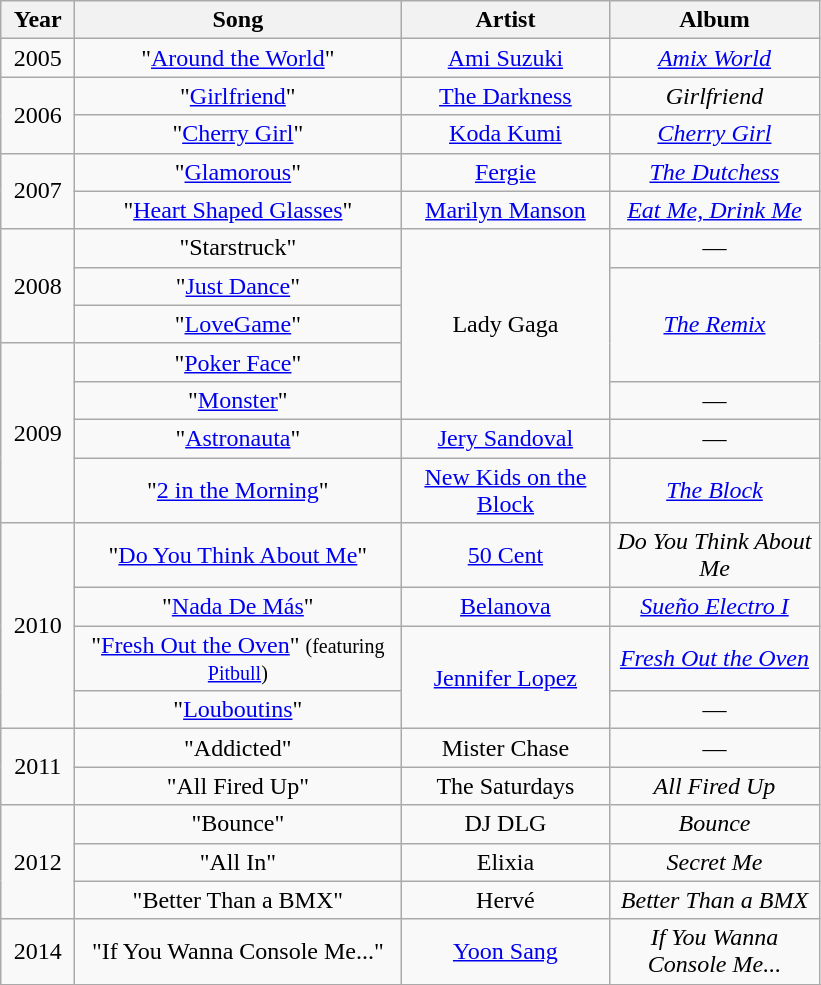<table class="wikitable" style="text-align:center;">
<tr>
<th rowspan="1" width="42">Year</th>
<th rowspan="1" width="210">Song</th>
<th rowspan="1" width="132">Artist</th>
<th rowspan="1" width="132">Album</th>
</tr>
<tr>
<td>2005</td>
<td>"<a href='#'>Around the World</a>"</td>
<td><a href='#'>Ami Suzuki</a></td>
<td><em><a href='#'>Amix World</a></em></td>
</tr>
<tr>
<td rowspan="2">2006</td>
<td>"<a href='#'>Girlfriend</a>"</td>
<td><a href='#'>The Darkness</a></td>
<td><em>Girlfriend</em></td>
</tr>
<tr>
<td>"<a href='#'>Cherry Girl</a>"</td>
<td><a href='#'>Koda Kumi</a></td>
<td><em><a href='#'>Cherry Girl</a></em></td>
</tr>
<tr>
<td rowspan="2">2007</td>
<td>"<a href='#'>Glamorous</a>"</td>
<td><a href='#'>Fergie</a></td>
<td><em><a href='#'>The Dutchess</a></em></td>
</tr>
<tr>
<td>"<a href='#'>Heart Shaped Glasses</a>"</td>
<td><a href='#'>Marilyn Manson</a></td>
<td><em><a href='#'>Eat Me, Drink Me</a></em></td>
</tr>
<tr>
<td rowspan="3">2008</td>
<td>"Starstruck"</td>
<td rowspan="5">Lady Gaga</td>
<td>—</td>
</tr>
<tr>
<td>"<a href='#'>Just Dance</a>"</td>
<td rowspan="3"><em><a href='#'>The Remix</a></em></td>
</tr>
<tr>
<td>"<a href='#'>LoveGame</a>"</td>
</tr>
<tr>
<td rowspan="4">2009</td>
<td>"<a href='#'>Poker Face</a>"</td>
</tr>
<tr>
<td>"<a href='#'>Monster</a>"</td>
<td>—</td>
</tr>
<tr>
<td>"<a href='#'>Astronauta</a>"</td>
<td><a href='#'>Jery Sandoval</a></td>
<td>—</td>
</tr>
<tr>
<td>"<a href='#'>2 in the Morning</a>"</td>
<td><a href='#'>New Kids on the Block</a></td>
<td><em><a href='#'>The Block</a></em></td>
</tr>
<tr>
<td rowspan="4">2010</td>
<td>"<a href='#'>Do You Think About Me</a>"</td>
<td><a href='#'>50 Cent</a></td>
<td><em>Do You Think About Me</em></td>
</tr>
<tr>
<td>"<a href='#'>Nada De Más</a>"</td>
<td><a href='#'>Belanova</a></td>
<td><em><a href='#'>Sueño Electro I</a></em></td>
</tr>
<tr>
<td>"<a href='#'>Fresh Out the Oven</a>" <small>(featuring <a href='#'>Pitbull</a>)</small></td>
<td rowspan="2"><a href='#'>Jennifer Lopez</a></td>
<td><em><a href='#'>Fresh Out the Oven</a></em></td>
</tr>
<tr>
<td>"<a href='#'>Louboutins</a>"</td>
<td>—</td>
</tr>
<tr>
<td rowspan="2">2011</td>
<td>"Addicted"</td>
<td>Mister Chase</td>
<td>—</td>
</tr>
<tr>
<td>"All Fired Up"</td>
<td>The Saturdays</td>
<td><em>All Fired Up</em></td>
</tr>
<tr>
<td rowspan="3">2012</td>
<td>"Bounce"</td>
<td>DJ DLG</td>
<td><em>Bounce</em></td>
</tr>
<tr>
<td>"All In"</td>
<td>Elixia</td>
<td><em>Secret Me</em></td>
</tr>
<tr>
<td>"Better Than a BMX"</td>
<td>Hervé</td>
<td><em>Better Than a BMX</em></td>
</tr>
<tr>
<td>2014</td>
<td>"If You Wanna Console Me..."</td>
<td><a href='#'>Yoon Sang</a></td>
<td><em>If You Wanna Console Me...</em></td>
</tr>
<tr>
</tr>
<tr>
</tr>
</table>
